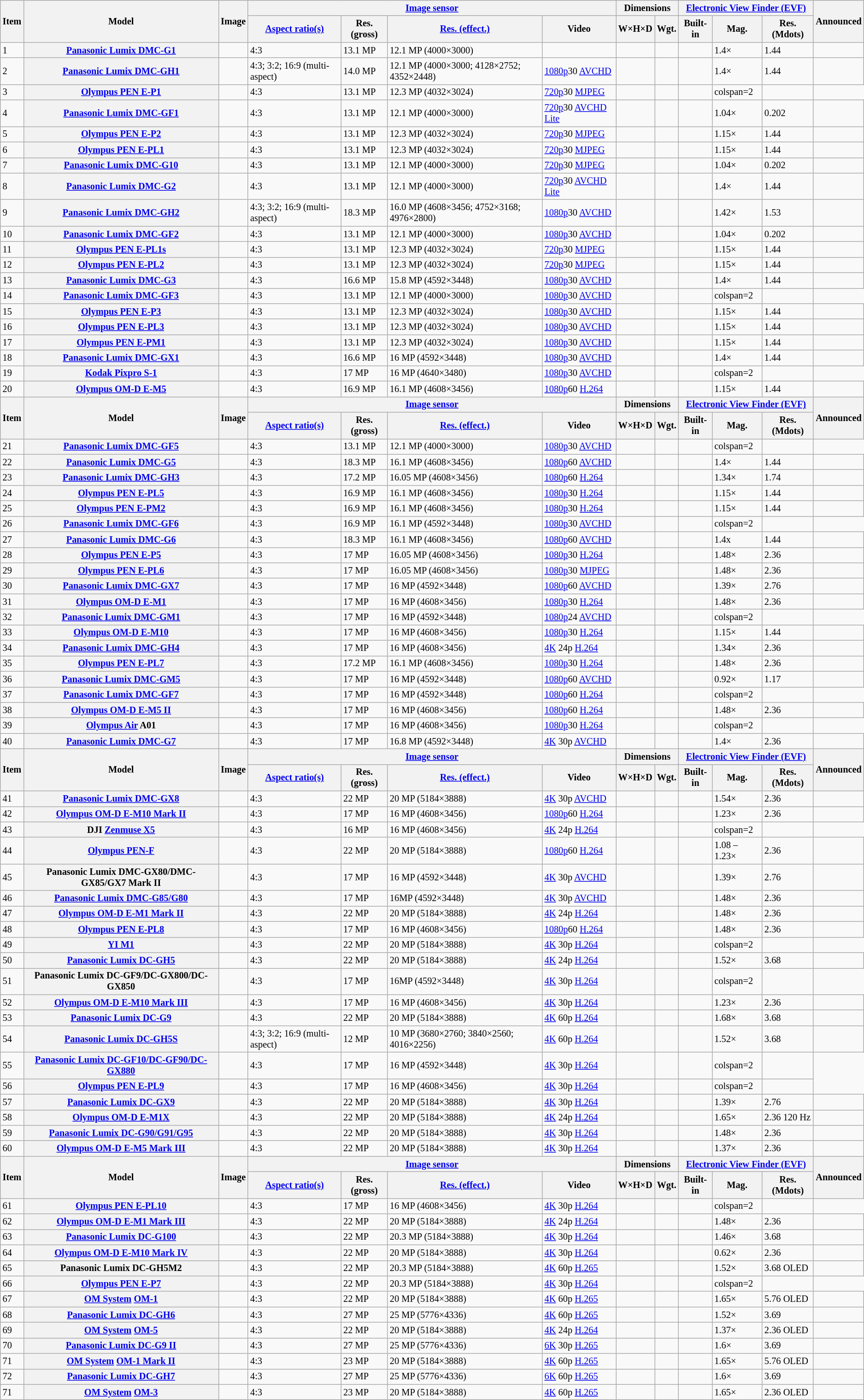<table class="wikitable sortable" style= "border:darkgrey;font-size:85%;">
<tr>
<th rowspan=2>Item</th>
<th rowspan=2>Model</th>
<th rowspan=2 class="unsortable">Image</th>
<th colspan=4><a href='#'>Image sensor</a></th>
<th colspan=2>Dimensions</th>
<th colspan=3><a href='#'>Electronic View Finder (EVF)</a></th>
<th rowspan=2>Announced</th>
</tr>
<tr>
<th><a href='#'>Aspect ratio(s)</a></th>
<th>Res. (gross)</th>
<th><a href='#'>Res. (effect.)</a></th>
<th>Video</th>
<th>W×H×D</th>
<th>Wgt.</th>
<th>Built-in</th>
<th>Mag.</th>
<th>Res. (Mdots)</th>
</tr>
<tr>
<td>1</td>
<th><a href='#'>Panasonic Lumix DMC-G1</a></th>
<td></td>
<td>4:3</td>
<td>13.1 MP</td>
<td>12.1 MP (4000×3000)</td>
<td></td>
<td></td>
<td></td>
<td></td>
<td>1.4×</td>
<td>1.44</td>
<td style= "padding-left:.5em;"></td>
</tr>
<tr>
<td>2</td>
<th><a href='#'>Panasonic Lumix DMC-GH1</a></th>
<td></td>
<td>4:3; 3:2; 16:9 (multi-aspect)</td>
<td>14.0 MP</td>
<td>12.1 MP (4000×3000; 4128×2752; 4352×2448)</td>
<td><a href='#'>1080p</a>30 <a href='#'>AVCHD</a></td>
<td></td>
<td></td>
<td></td>
<td>1.4×</td>
<td>1.44</td>
<td style="padding-left:.5em;"></td>
</tr>
<tr>
<td>3</td>
<th><a href='#'>Olympus PEN E-P1</a></th>
<td></td>
<td>4:3</td>
<td>13.1 MP</td>
<td>12.3 MP (4032×3024)</td>
<td><a href='#'>720p</a>30 <a href='#'>MJPEG</a></td>
<td></td>
<td></td>
<td></td>
<td>colspan=2 </td>
<td style ="padding-left:.5em;"></td>
</tr>
<tr>
<td>4</td>
<th><a href='#'>Panasonic Lumix DMC-GF1</a></th>
<td></td>
<td>4:3</td>
<td>13.1 MP</td>
<td>12.1 MP (4000×3000)</td>
<td><a href='#'>720p</a>30 <a href='#'>AVCHD Lite</a></td>
<td></td>
<td></td>
<td></td>
<td>1.04×</td>
<td>0.202</td>
<td style="padding-left:.5em;"></td>
</tr>
<tr>
<td>5</td>
<th><a href='#'>Olympus PEN E-P2</a></th>
<td></td>
<td>4:3</td>
<td>13.1 MP</td>
<td>12.3 MP (4032×3024)</td>
<td><a href='#'>720p</a>30 <a href='#'>MJPEG</a></td>
<td></td>
<td></td>
<td></td>
<td>1.15×</td>
<td>1.44</td>
<td style= "padding-left:.5em;"></td>
</tr>
<tr>
<td>6</td>
<th><a href='#'>Olympus PEN E-PL1</a></th>
<td></td>
<td>4:3</td>
<td>13.1 MP</td>
<td>12.3 MP (4032×3024)</td>
<td><a href='#'>720p</a>30 <a href='#'>MJPEG</a></td>
<td></td>
<td></td>
<td></td>
<td>1.15×</td>
<td>1.44</td>
<td style="padding-left:.5em;"></td>
</tr>
<tr>
<td>7</td>
<th><a href='#'>Panasonic Lumix DMC-G10</a></th>
<td></td>
<td>4:3</td>
<td>13.1 MP</td>
<td>12.1 MP (4000×3000)</td>
<td><a href='#'>720p</a>30 <a href='#'>MJPEG</a></td>
<td></td>
<td></td>
<td></td>
<td>1.04×</td>
<td>0.202</td>
<td style= "padding-left:.5em;"></td>
</tr>
<tr>
<td>8</td>
<th><a href='#'>Panasonic Lumix DMC-G2</a></th>
<td></td>
<td>4:3</td>
<td>13.1 MP</td>
<td>12.1 MP (4000×3000)</td>
<td><a href='#'>720p</a>30 <a href='#'>AVCHD Lite</a></td>
<td></td>
<td></td>
<td></td>
<td>1.4×</td>
<td>1.44</td>
<td style="padding-left:.5em;"></td>
</tr>
<tr>
<td>9</td>
<th><a href='#'>Panasonic Lumix DMC-GH2</a></th>
<td></td>
<td>4:3; 3:2; 16:9 (multi-aspect)</td>
<td>18.3 MP</td>
<td>16.0 MP (4608×3456; 4752×3168; 4976×2800)</td>
<td><a href='#'>1080p</a>30 <a href='#'>AVCHD</a></td>
<td></td>
<td></td>
<td></td>
<td>1.42×</td>
<td>1.53</td>
<td style = "padding-left:.5em;"></td>
</tr>
<tr>
<td>10</td>
<th><a href='#'>Panasonic Lumix DMC-GF2</a></th>
<td></td>
<td>4:3</td>
<td>13.1 MP</td>
<td>12.1 MP (4000×3000)</td>
<td><a href='#'>1080p</a>30 <a href='#'>AVCHD</a></td>
<td></td>
<td></td>
<td></td>
<td>1.04×</td>
<td>0.202</td>
<td style="padding-left:.5em;"></td>
</tr>
<tr>
<td>11</td>
<th><a href='#'>Olympus PEN E-PL1s</a></th>
<td></td>
<td>4:3</td>
<td>13.1 MP</td>
<td>12.3 MP (4032×3024)</td>
<td><a href='#'>720p</a>30 <a href='#'>MJPEG</a></td>
<td></td>
<td></td>
<td></td>
<td>1.15×</td>
<td>1.44</td>
<td style="padding-left:.5em;"></td>
</tr>
<tr>
<td>12</td>
<th><a href='#'>Olympus PEN E-PL2</a></th>
<td></td>
<td>4:3</td>
<td>13.1 MP</td>
<td>12.3 MP (4032×3024)</td>
<td><a href='#'>720p</a>30 <a href='#'>MJPEG</a></td>
<td></td>
<td></td>
<td></td>
<td>1.15×</td>
<td>1.44</td>
<td style="padding-left:.5em;"></td>
</tr>
<tr>
<td>13</td>
<th><a href='#'>Panasonic Lumix DMC-G3</a></th>
<td></td>
<td>4:3</td>
<td>16.6 MP</td>
<td>15.8 MP (4592×3448)</td>
<td><a href='#'>1080p</a>30 <a href='#'>AVCHD</a></td>
<td></td>
<td></td>
<td></td>
<td>1.4×</td>
<td>1.44</td>
<td style="padding-left:.5em;" .5em"></td>
</tr>
<tr>
<td>14</td>
<th><a href='#'>Panasonic Lumix DMC-GF3</a></th>
<td></td>
<td>4:3</td>
<td>13.1 MP</td>
<td>12.1 MP (4000×3000)</td>
<td><a href='#'>1080p</a>30 <a href='#'>AVCHD</a></td>
<td></td>
<td></td>
<td></td>
<td>colspan=2 </td>
<td style="padding-left:.5em;"></td>
</tr>
<tr>
<td>15</td>
<th><a href='#'>Olympus PEN E-P3</a></th>
<td></td>
<td>4:3</td>
<td>13.1 MP</td>
<td>12.3 MP (4032×3024)</td>
<td><a href='#'>1080p</a>30 <a href='#'>AVCHD</a></td>
<td></td>
<td></td>
<td></td>
<td>1.15×</td>
<td>1.44</td>
<td style = "padding-left:.5em;"></td>
</tr>
<tr>
<td>16</td>
<th><a href='#'>Olympus PEN E-PL3</a></th>
<td></td>
<td>4:3</td>
<td>13.1 MP</td>
<td>12.3 MP (4032×3024)</td>
<td><a href='#'>1080p</a>30 <a href='#'>AVCHD</a></td>
<td></td>
<td></td>
<td></td>
<td>1.15×</td>
<td>1.44</td>
<td style="padding-left:.5em;"></td>
</tr>
<tr>
<td>17</td>
<th><a href='#'>Olympus PEN E-PM1</a></th>
<td></td>
<td>4:3</td>
<td>13.1 MP</td>
<td>12.3 MP (4032×3024)</td>
<td><a href='#'>1080p</a>30 <a href='#'>AVCHD</a></td>
<td></td>
<td></td>
<td></td>
<td>1.15×</td>
<td>1.44</td>
<td style="padding-left:.5em;"></td>
</tr>
<tr>
<td>18</td>
<th><a href='#'>Panasonic Lumix DMC-GX1</a></th>
<td></td>
<td>4:3</td>
<td>16.6 MP</td>
<td>16 MP (4592×3448)</td>
<td><a href='#'>1080p</a>30 <a href='#'>AVCHD</a></td>
<td></td>
<td></td>
<td></td>
<td>1.4×</td>
<td>1.44</td>
<td style="padding-left:.5em;"></td>
</tr>
<tr>
<td>19</td>
<th><a href='#'>Kodak Pixpro S-1</a></th>
<td></td>
<td>4:3</td>
<td>17 MP</td>
<td>16 MP (4640×3480)</td>
<td><a href='#'>1080p</a>30 <a href='#'>AVCHD</a></td>
<td></td>
<td></td>
<td></td>
<td>colspan=2 </td>
<td style= "padding-left:.5em;"></td>
</tr>
<tr>
<td>20</td>
<th><a href='#'>Olympus OM-D E-M5</a></th>
<td></td>
<td>4:3</td>
<td>16.9 MP</td>
<td>16.1 MP (4608×3456)</td>
<td><a href='#'>1080p</a>60 <a href='#'>H.264</a></td>
<td></td>
<td></td>
<td></td>
<td>1.15×</td>
<td>1.44</td>
<td style="padding-left:.5em;"></td>
</tr>
<tr>
<th rowspan=2 data-sort-value="zzz">Item</th>
<th rowspan=2 data-sort-value="zzz">Model</th>
<th rowspan=2  data-sort-value="zzz">Image</th>
<th colspan=4 data-sort-value="zzz"><a href='#'>Image sensor</a></th>
<th colspan=2 data-sort-value="zzz">Dimensions</th>
<th colspan=3 data-sort-value="zzz"><a href='#'>Electronic View Finder (EVF)</a></th>
<th rowspan=2 data-sort-value="zzz">Announced</th>
</tr>
<tr>
<th data-sort-value="zzz"><a href='#'>Aspect ratio(s)</a></th>
<th data-sort-value="zzz">Res. (gross)</th>
<th data-sort-value="zzz"><a href='#'>Res. (effect.)</a></th>
<th data-sort-value="zzz">Video</th>
<th data-sort-value="zzz">W×H×D</th>
<th data-sort-value="zzz">Wgt.</th>
<th data-sort-value="zzz">Built-in</th>
<th data-sort-value="zzz">Mag.</th>
<th data-sort-value="zzz">Res. (Mdots)</th>
</tr>
<tr>
<td>21</td>
<th><a href='#'>Panasonic Lumix DMC-GF5</a></th>
<td></td>
<td>4:3</td>
<td>13.1 MP</td>
<td>12.1 MP (4000×3000)</td>
<td><a href='#'>1080p</a>30 <a href='#'>AVCHD</a></td>
<td></td>
<td></td>
<td></td>
<td>colspan=2 </td>
<td style="padding-left:.5em;"></td>
</tr>
<tr>
<td>22</td>
<th><a href='#'>Panasonic Lumix DMC-G5</a></th>
<td></td>
<td>4:3</td>
<td>18.3 MP</td>
<td>16.1 MP (4608×3456)</td>
<td><a href='#'>1080p</a>60 <a href='#'>AVCHD</a></td>
<td></td>
<td></td>
<td></td>
<td>1.4×</td>
<td>1.44</td>
<td style= "padding-left:.5em;"></td>
</tr>
<tr>
<td>23</td>
<th><a href='#'>Panasonic Lumix DMC-GH3</a></th>
<td></td>
<td>4:3</td>
<td>17.2 MP</td>
<td>16.05 MP (4608×3456)</td>
<td><a href='#'>1080p</a>60 <a href='#'>H.264</a></td>
<td></td>
<td></td>
<td></td>
<td>1.34×</td>
<td>1.74</td>
<td style="padding-left:.5em;"></td>
</tr>
<tr>
<td>24</td>
<th><a href='#'>Olympus PEN E-PL5</a></th>
<td></td>
<td>4:3</td>
<td>16.9 MP</td>
<td>16.1 MP (4608×3456)</td>
<td><a href='#'>1080p</a>30 <a href='#'>H.264</a></td>
<td></td>
<td></td>
<td></td>
<td>1.15×</td>
<td>1.44</td>
<td style="padding-left:.5em;"></td>
</tr>
<tr>
<td>25</td>
<th><a href='#'>Olympus PEN E-PM2</a></th>
<td></td>
<td>4:3</td>
<td>16.9 MP</td>
<td>16.1 MP (4608×3456)</td>
<td><a href='#'>1080p</a>30 <a href='#'>H.264</a></td>
<td></td>
<td></td>
<td></td>
<td>1.15×</td>
<td>1.44</td>
<td style="padding-left:.5em;"></td>
</tr>
<tr>
<td>26</td>
<th><a href='#'>Panasonic Lumix DMC-GF6</a></th>
<td></td>
<td>4:3</td>
<td>16.9 MP</td>
<td>16.1 MP (4592×3448)</td>
<td><a href='#'>1080p</a>30 <a href='#'>AVCHD</a></td>
<td></td>
<td></td>
<td></td>
<td>colspan=2 </td>
<td style="padding-left:.5em;" .5em"></td>
</tr>
<tr>
<td>27</td>
<th><a href='#'>Panasonic Lumix DMC-G6</a></th>
<td></td>
<td>4:3</td>
<td>18.3 MP</td>
<td>16.1 MP (4608×3456)</td>
<td><a href='#'>1080p</a>60 <a href='#'>AVCHD</a></td>
<td></td>
<td></td>
<td></td>
<td>1.4x</td>
<td>1.44</td>
<td style="padding-left:.5em;"></td>
</tr>
<tr>
<td>28</td>
<th><a href='#'>Olympus PEN E-P5</a></th>
<td></td>
<td>4:3</td>
<td>17 MP</td>
<td>16.05 MP (4608×3456)</td>
<td><a href='#'>1080p</a>30 <a href='#'>H.264</a></td>
<td></td>
<td></td>
<td></td>
<td>1.48×</td>
<td>2.36</td>
<td style="padding-left:.5em;"></td>
</tr>
<tr>
<td>29</td>
<th><a href='#'>Olympus PEN E-PL6</a></th>
<td></td>
<td>4:3</td>
<td>17 MP</td>
<td>16.05 MP (4608×3456)</td>
<td><a href='#'>1080p</a>30 <a href='#'>MJPEG</a></td>
<td></td>
<td></td>
<td></td>
<td>1.48×</td>
<td>2.36</td>
<td style="padding-left:.5em;"></td>
</tr>
<tr>
<td>30</td>
<th><a href='#'>Panasonic Lumix DMC-GX7</a></th>
<td></td>
<td>4:3</td>
<td>17 MP</td>
<td>16 MP (4592×3448)</td>
<td><a href='#'>1080p</a>60 <a href='#'>AVCHD</a></td>
<td></td>
<td></td>
<td></td>
<td>1.39×</td>
<td>2.76</td>
<td style="padding-left:.5em;"></td>
</tr>
<tr>
<td>31</td>
<th><a href='#'>Olympus OM-D E-M1</a></th>
<td></td>
<td>4:3</td>
<td>17 MP</td>
<td>16 MP (4608×3456)</td>
<td><a href='#'>1080p</a>30 <a href='#'>H.264</a></td>
<td></td>
<td></td>
<td></td>
<td>1.48×</td>
<td>2.36</td>
<td style="padding-left:.5em;"></td>
</tr>
<tr>
<td>32</td>
<th><a href='#'>Panasonic Lumix DMC-GM1</a></th>
<td></td>
<td>4:3</td>
<td>17 MP</td>
<td>16 MP (4592×3448)</td>
<td><a href='#'>1080p</a>24 <a href='#'>AVCHD</a></td>
<td></td>
<td></td>
<td></td>
<td>colspan=2 </td>
<td style="padding-left:.5em;"></td>
</tr>
<tr>
<td>33</td>
<th><a href='#'>Olympus OM-D E-M10</a></th>
<td></td>
<td>4:3</td>
<td>17 MP</td>
<td>16 MP (4608×3456)</td>
<td><a href='#'>1080p</a>30 <a href='#'>H.264</a></td>
<td></td>
<td></td>
<td></td>
<td>1.15×</td>
<td>1.44</td>
<td style= "padding-left:.5em;"></td>
</tr>
<tr>
<td>34</td>
<th><a href='#'>Panasonic Lumix DMC-GH4</a></th>
<td></td>
<td>4:3</td>
<td>17 MP</td>
<td>16 MP (4608×3456)</td>
<td><a href='#'>4K</a> 24p <a href='#'>H.264</a></td>
<td></td>
<td></td>
<td></td>
<td>1.34×</td>
<td>2.36</td>
<td style= "padding-left:.5em;"></td>
</tr>
<tr>
<td>35</td>
<th><a href='#'>Olympus PEN E-PL7</a></th>
<td></td>
<td>4:3</td>
<td>17.2 MP</td>
<td>16.1 MP (4608×3456)</td>
<td><a href='#'>1080p</a>30 <a href='#'>H.264</a></td>
<td></td>
<td></td>
<td></td>
<td>1.48×</td>
<td>2.36</td>
<td style= "padding-left:.5em;"></td>
</tr>
<tr>
<td>36</td>
<th><a href='#'>Panasonic Lumix DMC-GM5</a></th>
<td></td>
<td>4:3</td>
<td>17 MP</td>
<td>16 MP (4592×3448)</td>
<td><a href='#'>1080p</a>60 <a href='#'>AVCHD</a></td>
<td></td>
<td></td>
<td></td>
<td>0.92×</td>
<td>1.17</td>
<td style= "padding-left:.5em;"></td>
</tr>
<tr>
<td>37</td>
<th><a href='#'>Panasonic Lumix DMC-GF7</a></th>
<td></td>
<td>4:3</td>
<td>17 MP</td>
<td>16 MP (4592×3448)</td>
<td><a href='#'>1080p</a>60 <a href='#'>H.264</a></td>
<td></td>
<td></td>
<td></td>
<td>colspan=2 </td>
<td style= "padding-left:.5em;"></td>
</tr>
<tr>
<td>38</td>
<th><a href='#'>Olympus OM-D E-M5 II</a></th>
<td></td>
<td>4:3</td>
<td>17 MP</td>
<td>16 MP (4608×3456)</td>
<td><a href='#'>1080p</a>60 <a href='#'>H.264</a></td>
<td></td>
<td></td>
<td></td>
<td>1.48×</td>
<td>2.36</td>
<td style = "padding-left:.5em;"></td>
</tr>
<tr>
<td>39</td>
<th><a href='#'>Olympus Air</a> A01</th>
<td></td>
<td>4:3</td>
<td>17 MP</td>
<td>16 MP (4608×3456)</td>
<td><a href='#'>1080p</a>30 <a href='#'>H.264</a></td>
<td></td>
<td></td>
<td></td>
<td>colspan=2 </td>
<td style ="padding-left:.5em;"></td>
</tr>
<tr>
<td>40</td>
<th><a href='#'>Panasonic Lumix DMC-G7</a></th>
<td></td>
<td>4:3</td>
<td>17 MP</td>
<td>16.8 MP (4592×3448)</td>
<td><a href='#'>4K</a> 30p <a href='#'>AVCHD</a></td>
<td></td>
<td></td>
<td></td>
<td>1.4×</td>
<td>2.36</td>
<td></td>
</tr>
<tr>
<th rowspan=2 data-sort-value="zzz">Item</th>
<th rowspan=2 data-sort-value="zzz">Model</th>
<th rowspan=2  data-sort-value="zzz">Image</th>
<th colspan=4 data-sort-value="zzz"><a href='#'>Image sensor</a></th>
<th colspan=2 data-sort-value="zzz">Dimensions</th>
<th colspan=3 data-sort-value="zzz"><a href='#'>Electronic View Finder (EVF)</a></th>
<th rowspan=2 data-sort-value="zzz">Announced</th>
</tr>
<tr>
<th data-sort-value="zzz"><a href='#'>Aspect ratio(s)</a></th>
<th data-sort-value="zzz">Res. (gross)</th>
<th data-sort-value="zzz"><a href='#'>Res. (effect.)</a></th>
<th data-sort-value="zzz">Video</th>
<th data-sort-value="zzz">W×H×D</th>
<th data-sort-value="zzz">Wgt.</th>
<th data-sort-value="zzz">Built-in</th>
<th data-sort-value="zzz">Mag.</th>
<th data-sort-value="zzz">Res. (Mdots)</th>
</tr>
<tr>
<td>41</td>
<th><a href='#'>Panasonic Lumix DMC-GX8</a></th>
<td></td>
<td>4:3</td>
<td>22 MP</td>
<td>20 MP (5184×3888)</td>
<td><a href='#'>4K</a> 30p <a href='#'>AVCHD</a></td>
<td></td>
<td></td>
<td></td>
<td>1.54×</td>
<td>2.36</td>
<td></td>
</tr>
<tr>
<td>42</td>
<th><a href='#'>Olympus OM-D E-M10 Mark II</a></th>
<td></td>
<td>4:3</td>
<td>17 MP</td>
<td>16 MP (4608×3456)</td>
<td><a href='#'>1080p</a>60 <a href='#'>H.264</a></td>
<td></td>
<td></td>
<td></td>
<td>1.23×</td>
<td>2.36</td>
<td></td>
</tr>
<tr>
<td>43</td>
<th>DJI <a href='#'>Zenmuse X5</a></th>
<td></td>
<td>4:3</td>
<td>16 MP</td>
<td>16 MP (4608×3456)</td>
<td><a href='#'>4K</a> 24p <a href='#'>H.264</a></td>
<td></td>
<td></td>
<td></td>
<td>colspan=2 </td>
<td></td>
</tr>
<tr>
<td>44</td>
<th><a href='#'>Olympus PEN-F</a></th>
<td></td>
<td>4:3</td>
<td>22 MP</td>
<td>20 MP (5184×3888)</td>
<td><a href='#'>1080p</a>60 <a href='#'>H.264</a></td>
<td></td>
<td></td>
<td></td>
<td>1.08 – 1.23×</td>
<td>2.36</td>
<td></td>
</tr>
<tr>
<td>45</td>
<th>Panasonic Lumix DMC-GX80/DMC-GX85/GX7 Mark II</th>
<td></td>
<td>4:3</td>
<td>17 MP</td>
<td>16 MP (4592×3448)</td>
<td><a href='#'>4K</a> 30p <a href='#'>AVCHD</a></td>
<td></td>
<td></td>
<td></td>
<td>1.39×</td>
<td>2.76</td>
<td></td>
</tr>
<tr>
<td>46</td>
<th><a href='#'>Panasonic Lumix DMC-G85/G80</a></th>
<td></td>
<td>4:3</td>
<td>17 MP</td>
<td>16MP (4592×3448)</td>
<td><a href='#'>4K</a> 30p <a href='#'>AVCHD</a></td>
<td></td>
<td></td>
<td></td>
<td>1.48×</td>
<td>2.36</td>
<td></td>
</tr>
<tr>
<td>47</td>
<th><a href='#'>Olympus OM-D E-M1 Mark II</a></th>
<td></td>
<td>4:3</td>
<td>22 MP</td>
<td>20 MP (5184×3888)</td>
<td><a href='#'>4K</a> 24p <a href='#'>H.264</a></td>
<td></td>
<td></td>
<td></td>
<td>1.48×</td>
<td>2.36</td>
<td style="padding-left:.5em;"></td>
</tr>
<tr>
<td>48</td>
<th><a href='#'>Olympus PEN E-PL8</a></th>
<td></td>
<td>4:3</td>
<td>17 MP</td>
<td>16 MP (4608×3456)</td>
<td><a href='#'>1080p</a>60 <a href='#'>H.264</a></td>
<td></td>
<td></td>
<td></td>
<td>1.48×</td>
<td>2.36</td>
<td style="padding-left:.5em;"></td>
</tr>
<tr>
<td>49</td>
<th><a href='#'>YI M1</a></th>
<td></td>
<td>4:3</td>
<td>22 MP</td>
<td>20 MP (5184×3888)</td>
<td><a href='#'>4K</a> 30p <a href='#'>H.264</a></td>
<td></td>
<td></td>
<td></td>
<td>colspan=2 </td>
<td></td>
</tr>
<tr>
<td>50</td>
<th><a href='#'>Panasonic Lumix DC-GH5</a></th>
<td></td>
<td>4:3</td>
<td>22 MP</td>
<td>20 MP (5184×3888)</td>
<td><a href='#'>4K</a> 24p <a href='#'>H.264</a></td>
<td></td>
<td></td>
<td></td>
<td>1.52×</td>
<td>3.68</td>
<td style= "padding-left:.5em;"></td>
</tr>
<tr>
<td>51</td>
<th>Panasonic Lumix DC-GF9/DC-GX800/DC-GX850</th>
<td></td>
<td>4:3</td>
<td>17 MP</td>
<td>16MP (4592×3448)</td>
<td><a href='#'>4K</a> 30p <a href='#'>H.264</a></td>
<td></td>
<td></td>
<td></td>
<td>colspan=2 </td>
<td></td>
</tr>
<tr>
<td>52</td>
<th><a href='#'>Olympus OM-D E-M10 Mark III</a></th>
<td></td>
<td>4:3</td>
<td>17 MP</td>
<td>16 MP (4608×3456)</td>
<td><a href='#'>4K</a> 30p <a href='#'>H.264</a></td>
<td></td>
<td></td>
<td></td>
<td>1.23×</td>
<td>2.36</td>
<td></td>
</tr>
<tr>
<td>53</td>
<th><a href='#'>Panasonic Lumix DC-G9</a></th>
<td></td>
<td>4:3</td>
<td>22 MP</td>
<td>20 MP (5184×3888)</td>
<td><a href='#'>4K</a> 60p <a href='#'>H.264</a></td>
<td></td>
<td></td>
<td></td>
<td>1.68×</td>
<td>3.68</td>
<td style="padding-left:.5em;"></td>
</tr>
<tr>
<td>54</td>
<th><a href='#'>Panasonic Lumix DC-GH5S</a></th>
<td></td>
<td>4:3; 3:2; 16:9 (multi-aspect)</td>
<td>12 MP</td>
<td>10 MP (3680×2760; 3840×2560; 4016×2256)</td>
<td><a href='#'>4K</a> 60p <a href='#'>H.264</a></td>
<td></td>
<td></td>
<td></td>
<td>1.52×</td>
<td>3.68</td>
<td></td>
</tr>
<tr>
<td>55</td>
<th><a href='#'>Panasonic Lumix DC-GF10/DC-GF90/DC-GX880</a></th>
<td></td>
<td>4:3</td>
<td>17 MP</td>
<td>16 MP (4592×3448)</td>
<td><a href='#'>4K</a> 30p <a href='#'>H.264</a></td>
<td></td>
<td></td>
<td></td>
<td>colspan=2 </td>
<td style= "padding-left:.5em;"></td>
</tr>
<tr>
<td>56</td>
<th><a href='#'>Olympus PEN E-PL9</a></th>
<td></td>
<td>4:3</td>
<td>17 MP</td>
<td>16 MP (4608×3456)</td>
<td><a href='#'>4K</a> 30p <a href='#'>H.264</a></td>
<td></td>
<td></td>
<td></td>
<td>colspan=2 </td>
<td style= "padding-left:.5em;"></td>
</tr>
<tr>
<td>57</td>
<th><a href='#'>Panasonic Lumix DC-GX9</a></th>
<td></td>
<td>4:3</td>
<td>22 MP</td>
<td>20 MP (5184×3888)</td>
<td><a href='#'>4K</a> 30p <a href='#'>H.264</a></td>
<td></td>
<td></td>
<td></td>
<td>1.39×</td>
<td>2.76</td>
<td></td>
</tr>
<tr>
<td>58</td>
<th><a href='#'>Olympus OM-D E-M1X</a></th>
<td></td>
<td>4:3</td>
<td>22 MP</td>
<td>20 MP (5184×3888)</td>
<td><a href='#'>4K</a> 24p <a href='#'>H.264</a></td>
<td></td>
<td></td>
<td></td>
<td>1.65×</td>
<td>2.36 120 Hz</td>
<td></td>
</tr>
<tr>
<td>59</td>
<th><a href='#'>Panasonic Lumix DC-G90/G91/G95</a></th>
<td></td>
<td>4:3</td>
<td>22 MP</td>
<td>20 MP (5184×3888)</td>
<td><a href='#'>4K</a> 30p <a href='#'>H.264</a></td>
<td></td>
<td></td>
<td></td>
<td>1.48×</td>
<td>2.36</td>
<td></td>
</tr>
<tr>
<td>60</td>
<th><a href='#'>Olympus OM-D E-M5 Mark III</a></th>
<td></td>
<td>4:3</td>
<td>22 MP</td>
<td>20 MP (5184×3888)</td>
<td><a href='#'>4K</a> 30p <a href='#'>H.264</a></td>
<td></td>
<td></td>
<td></td>
<td>1.37×</td>
<td>2.36</td>
<td></td>
</tr>
<tr>
<th rowspan=2 data-sort-value="zzz">Item</th>
<th rowspan=2 data-sort-value="zzz">Model</th>
<th rowspan=2  data-sort-value="zzz">Image</th>
<th colspan=4 data-sort-value="zzz"><a href='#'>Image sensor</a></th>
<th colspan=2 data-sort-value="zzz">Dimensions</th>
<th colspan=3 data-sort-value="zzz"><a href='#'>Electronic View Finder (EVF)</a></th>
<th rowspan=2 data-sort-value="zzz">Announced</th>
</tr>
<tr>
<th data-sort-value="zzz"><a href='#'>Aspect ratio(s)</a></th>
<th data-sort-value="zzz">Res. (gross)</th>
<th data-sort-value="zzz"><a href='#'>Res. (effect.)</a></th>
<th data-sort-value="zzz">Video</th>
<th data-sort-value="zzz">W×H×D</th>
<th data-sort-value="zzz">Wgt.</th>
<th data-sort-value="zzz">Built-in</th>
<th data-sort-value="zzz">Mag.</th>
<th data-sort-value="zzz">Res. (Mdots)</th>
</tr>
<tr>
<td>61</td>
<th><a href='#'>Olympus PEN E-PL10</a></th>
<td></td>
<td>4:3</td>
<td>17 MP</td>
<td>16 MP (4608×3456)</td>
<td><a href='#'>4K</a> 30p <a href='#'>H.264</a></td>
<td></td>
<td></td>
<td></td>
<td>colspan=2 </td>
<td></td>
</tr>
<tr>
<td>62</td>
<th><a href='#'>Olympus OM-D E-M1 Mark III</a></th>
<td></td>
<td>4:3</td>
<td>22 MP</td>
<td>20 MP (5184×3888)</td>
<td><a href='#'>4K</a> 24p <a href='#'>H.264</a></td>
<td></td>
<td></td>
<td></td>
<td>1.48×</td>
<td>2.36</td>
<td></td>
</tr>
<tr>
<td>63</td>
<th><a href='#'>Panasonic Lumix DC-G100</a></th>
<td></td>
<td>4:3</td>
<td>22 MP</td>
<td>20.3 MP (5184×3888)</td>
<td><a href='#'>4K</a> 30p <a href='#'>H.264</a></td>
<td></td>
<td></td>
<td></td>
<td>1.46×</td>
<td>3.68</td>
<td></td>
</tr>
<tr>
<td>64</td>
<th><a href='#'>Olympus OM-D E-M10 Mark IV</a></th>
<td></td>
<td>4:3</td>
<td>22 MP</td>
<td>20 MP (5184×3888)</td>
<td><a href='#'>4K</a> 30p <a href='#'>H.264</a></td>
<td></td>
<td></td>
<td></td>
<td>0.62×</td>
<td>2.36</td>
<td></td>
</tr>
<tr>
<td>65</td>
<th>Panasonic Lumix DC-GH5M2</th>
<td></td>
<td>4:3</td>
<td>22 MP</td>
<td>20.3 MP (5184×3888)</td>
<td><a href='#'>4K</a> 60p <a href='#'>H.265</a></td>
<td></td>
<td></td>
<td></td>
<td>1.52×</td>
<td>3.68 OLED</td>
<td></td>
</tr>
<tr>
<td>66</td>
<th><a href='#'>Olympus PEN E-P7</a></th>
<td></td>
<td>4:3</td>
<td>22 MP</td>
<td>20.3 MP (5184×3888)</td>
<td><a href='#'>4K</a> 30p <a href='#'>H.264</a></td>
<td></td>
<td></td>
<td></td>
<td>colspan=2 </td>
<td></td>
</tr>
<tr>
<td>67</td>
<th><a href='#'>OM System</a> <a href='#'>OM-1</a></th>
<td></td>
<td>4:3</td>
<td>22 MP</td>
<td>20 MP (5184×3888)</td>
<td><a href='#'>4K</a> 60p <a href='#'>H.265</a></td>
<td></td>
<td></td>
<td></td>
<td>1.65×</td>
<td>5.76 OLED</td>
<td></td>
</tr>
<tr>
<td>68</td>
<th><a href='#'>Panasonic Lumix DC-GH6</a></th>
<td></td>
<td>4:3</td>
<td>27 MP</td>
<td>25 MP (5776×4336)</td>
<td><a href='#'>4K</a> 60p <a href='#'>H.265</a></td>
<td></td>
<td></td>
<td></td>
<td>1.52×</td>
<td>3.69</td>
<td></td>
</tr>
<tr>
<td>69</td>
<th><a href='#'>OM System</a> <a href='#'>OM-5</a></th>
<td></td>
<td>4:3</td>
<td>22 MP</td>
<td>20 MP (5184×3888)</td>
<td><a href='#'>4K</a> 24p <a href='#'>H.264</a></td>
<td></td>
<td></td>
<td></td>
<td>1.37×</td>
<td>2.36 OLED</td>
<td></td>
</tr>
<tr>
<td>70</td>
<th><a href='#'>Panasonic Lumix DC-G9 II</a></th>
<td></td>
<td>4:3</td>
<td>27 MP</td>
<td>25 MP (5776×4336)</td>
<td><a href='#'>6K</a> 30p <a href='#'>H.265</a></td>
<td></td>
<td></td>
<td></td>
<td>1.6×</td>
<td>3.69</td>
<td></td>
</tr>
<tr>
<td>71</td>
<th><a href='#'>OM System</a> <a href='#'>OM-1 Mark II</a></th>
<td></td>
<td>4:3</td>
<td>23 MP</td>
<td>20 MP (5184×3888)</td>
<td><a href='#'>4K</a> 60p <a href='#'>H.265</a></td>
<td></td>
<td></td>
<td></td>
<td>1.65×</td>
<td>5.76 OLED</td>
<td></td>
</tr>
<tr>
<td>72</td>
<th><a href='#'>Panasonic Lumix DC-GH7</a></th>
<td></td>
<td>4:3</td>
<td>27 MP</td>
<td>25 MP (5776×4336)</td>
<td><a href='#'>6K</a> 60p <a href='#'>H.265</a></td>
<td></td>
<td></td>
<td></td>
<td>1.6×</td>
<td>3.69</td>
<td></td>
</tr>
<tr>
<td>71</td>
<th><a href='#'>OM System</a> <a href='#'>OM-3</a></th>
<td></td>
<td>4:3</td>
<td>23 MP</td>
<td>20 MP (5184×3888)</td>
<td><a href='#'>4K</a> 60p <a href='#'>H.265</a></td>
<td></td>
<td></td>
<td></td>
<td>1.65×</td>
<td>2.36 OLED</td>
<td></td>
</tr>
<tr>
</tr>
</table>
